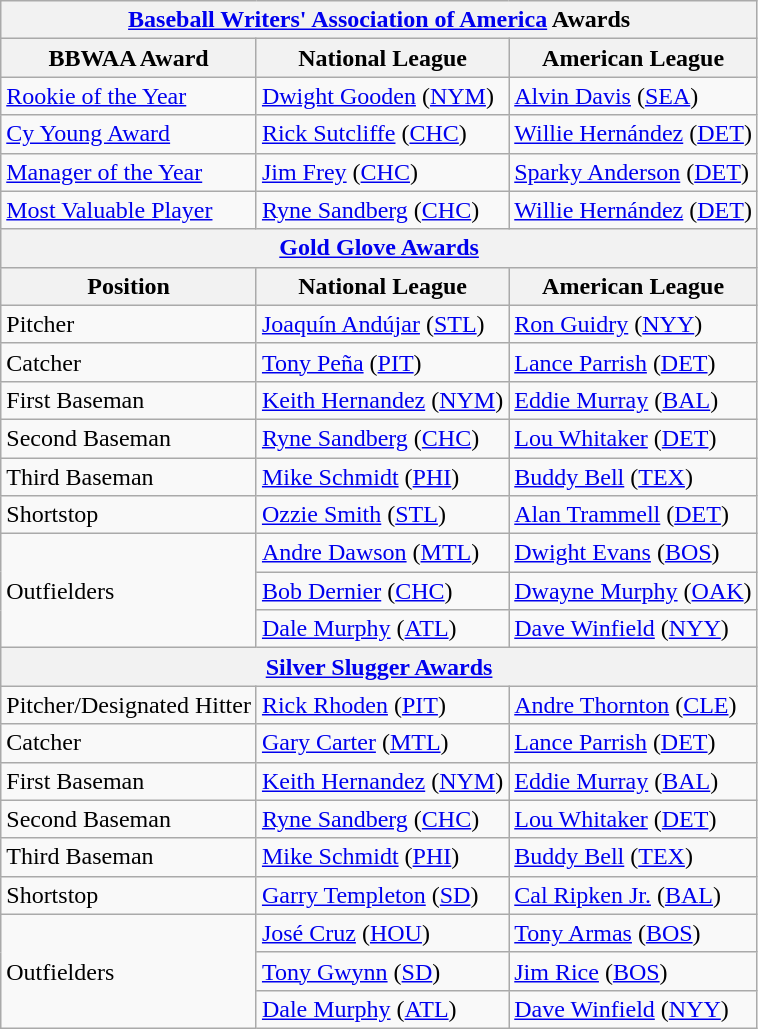<table class="wikitable">
<tr>
<th colspan="3"><a href='#'>Baseball Writers' Association of America</a> Awards</th>
</tr>
<tr>
<th>BBWAA Award</th>
<th>National League</th>
<th>American League</th>
</tr>
<tr>
<td><a href='#'>Rookie of the Year</a></td>
<td><a href='#'>Dwight Gooden</a> (<a href='#'>NYM</a>)</td>
<td><a href='#'>Alvin Davis</a> (<a href='#'>SEA</a>)</td>
</tr>
<tr>
<td><a href='#'>Cy Young Award</a></td>
<td><a href='#'>Rick Sutcliffe</a> (<a href='#'>CHC</a>)</td>
<td><a href='#'>Willie Hernández</a> (<a href='#'>DET</a>)</td>
</tr>
<tr>
<td><a href='#'>Manager of the Year</a></td>
<td><a href='#'>Jim Frey</a> (<a href='#'>CHC</a>)</td>
<td><a href='#'>Sparky Anderson</a> (<a href='#'>DET</a>)</td>
</tr>
<tr>
<td><a href='#'>Most Valuable Player</a></td>
<td><a href='#'>Ryne Sandberg</a> (<a href='#'>CHC</a>)</td>
<td><a href='#'>Willie Hernández</a> (<a href='#'>DET</a>)</td>
</tr>
<tr>
<th colspan="3"><a href='#'>Gold Glove Awards</a></th>
</tr>
<tr>
<th>Position</th>
<th>National League</th>
<th>American League</th>
</tr>
<tr>
<td>Pitcher</td>
<td><a href='#'>Joaquín Andújar</a> (<a href='#'>STL</a>)</td>
<td><a href='#'>Ron Guidry</a> (<a href='#'>NYY</a>)</td>
</tr>
<tr>
<td>Catcher</td>
<td><a href='#'>Tony Peña</a> (<a href='#'>PIT</a>)</td>
<td><a href='#'>Lance Parrish</a> (<a href='#'>DET</a>)</td>
</tr>
<tr>
<td>First Baseman</td>
<td><a href='#'>Keith Hernandez</a> (<a href='#'>NYM</a>)</td>
<td><a href='#'>Eddie Murray</a> (<a href='#'>BAL</a>)</td>
</tr>
<tr>
<td>Second Baseman</td>
<td><a href='#'>Ryne Sandberg</a> (<a href='#'>CHC</a>)</td>
<td><a href='#'>Lou Whitaker</a> (<a href='#'>DET</a>)</td>
</tr>
<tr>
<td>Third Baseman</td>
<td><a href='#'>Mike Schmidt</a> (<a href='#'>PHI</a>)</td>
<td><a href='#'>Buddy Bell</a> (<a href='#'>TEX</a>)</td>
</tr>
<tr>
<td>Shortstop</td>
<td><a href='#'>Ozzie Smith</a> (<a href='#'>STL</a>)</td>
<td><a href='#'>Alan Trammell</a> (<a href='#'>DET</a>)</td>
</tr>
<tr>
<td rowspan="3">Outfielders</td>
<td><a href='#'>Andre Dawson</a> (<a href='#'>MTL</a>)</td>
<td><a href='#'>Dwight Evans</a> (<a href='#'>BOS</a>)</td>
</tr>
<tr>
<td><a href='#'>Bob Dernier</a> (<a href='#'>CHC</a>)</td>
<td><a href='#'>Dwayne Murphy</a> (<a href='#'>OAK</a>)</td>
</tr>
<tr>
<td><a href='#'>Dale Murphy</a> (<a href='#'>ATL</a>)</td>
<td><a href='#'>Dave Winfield</a> (<a href='#'>NYY</a>)</td>
</tr>
<tr>
<th colspan="3"><a href='#'>Silver Slugger Awards</a></th>
</tr>
<tr>
<td>Pitcher/Designated Hitter</td>
<td><a href='#'>Rick Rhoden</a> (<a href='#'>PIT</a>)</td>
<td><a href='#'>Andre Thornton</a> (<a href='#'>CLE</a>)</td>
</tr>
<tr>
<td>Catcher</td>
<td><a href='#'>Gary Carter</a> (<a href='#'>MTL</a>)</td>
<td><a href='#'>Lance Parrish</a> (<a href='#'>DET</a>)</td>
</tr>
<tr>
<td>First Baseman</td>
<td><a href='#'>Keith Hernandez</a> (<a href='#'>NYM</a>)</td>
<td><a href='#'>Eddie Murray</a> (<a href='#'>BAL</a>)</td>
</tr>
<tr>
<td>Second Baseman</td>
<td><a href='#'>Ryne Sandberg</a> (<a href='#'>CHC</a>)</td>
<td><a href='#'>Lou Whitaker</a> (<a href='#'>DET</a>)</td>
</tr>
<tr>
<td>Third Baseman</td>
<td><a href='#'>Mike Schmidt</a> (<a href='#'>PHI</a>)</td>
<td><a href='#'>Buddy Bell</a> (<a href='#'>TEX</a>)</td>
</tr>
<tr>
<td>Shortstop</td>
<td><a href='#'>Garry Templeton</a> (<a href='#'>SD</a>)</td>
<td><a href='#'>Cal Ripken Jr.</a> (<a href='#'>BAL</a>)</td>
</tr>
<tr>
<td rowspan="3">Outfielders</td>
<td><a href='#'>José Cruz</a> (<a href='#'>HOU</a>)</td>
<td><a href='#'>Tony Armas</a> (<a href='#'>BOS</a>)</td>
</tr>
<tr>
<td><a href='#'>Tony Gwynn</a> (<a href='#'>SD</a>)</td>
<td><a href='#'>Jim Rice</a> (<a href='#'>BOS</a>)</td>
</tr>
<tr>
<td><a href='#'>Dale Murphy</a> (<a href='#'>ATL</a>)</td>
<td><a href='#'>Dave Winfield</a> (<a href='#'>NYY</a>)</td>
</tr>
</table>
